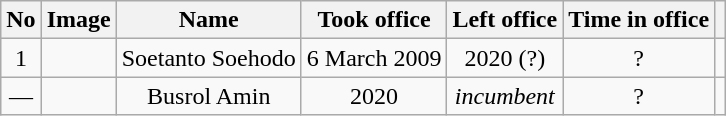<table class="wikitable" style="float:center; text-align:center">
<tr>
<th>No</th>
<th>Image</th>
<th>Name</th>
<th>Took office</th>
<th>Left office</th>
<th>Time in office</th>
<th></th>
</tr>
<tr>
<td>1</td>
<td></td>
<td>Soetanto Soehodo</td>
<td>6 March 2009</td>
<td>2020 (?)</td>
<td>?</td>
<td></td>
</tr>
<tr>
<td>—</td>
<td></td>
<td>Busrol Amin</td>
<td>2020</td>
<td><em>incumbent</em></td>
<td>?</td>
<td></td>
</tr>
</table>
